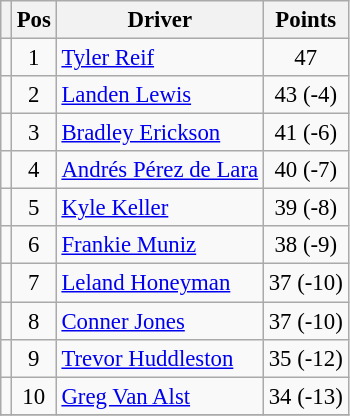<table class="wikitable" style="font-size: 95%;">
<tr>
<th></th>
<th>Pos</th>
<th>Driver</th>
<th>Points</th>
</tr>
<tr>
<td align="left"></td>
<td style="text-align:center;">1</td>
<td><a href='#'>Tyler Reif</a></td>
<td style="text-align:center;">47</td>
</tr>
<tr>
<td align="left"></td>
<td style="text-align:center;">2</td>
<td><a href='#'>Landen Lewis</a></td>
<td style="text-align:center;">43 (-4)</td>
</tr>
<tr>
<td align="left"></td>
<td style="text-align:center;">3</td>
<td><a href='#'>Bradley Erickson</a></td>
<td style="text-align:center;">41 (-6)</td>
</tr>
<tr>
<td align="left"></td>
<td style="text-align:center;">4</td>
<td><a href='#'>Andrés Pérez de Lara</a></td>
<td style="text-align:center;">40 (-7)</td>
</tr>
<tr>
<td align="left"></td>
<td style="text-align:center;">5</td>
<td><a href='#'>Kyle Keller</a></td>
<td style="text-align:center;">39 (-8)</td>
</tr>
<tr>
<td align="left"></td>
<td style="text-align:center;">6</td>
<td><a href='#'>Frankie Muniz</a></td>
<td style="text-align:center;">38 (-9)</td>
</tr>
<tr>
<td align="left"></td>
<td style="text-align:center;">7</td>
<td><a href='#'>Leland Honeyman</a></td>
<td style="text-align:center;">37 (-10)</td>
</tr>
<tr>
<td align="left"></td>
<td style="text-align:center;">8</td>
<td><a href='#'>Conner Jones</a></td>
<td style="text-align:center;">37 (-10)</td>
</tr>
<tr>
<td align="left"></td>
<td style="text-align:center;">9</td>
<td><a href='#'>Trevor Huddleston</a></td>
<td style="text-align:center;">35 (-12)</td>
</tr>
<tr>
<td align="left"></td>
<td style="text-align:center;">10</td>
<td><a href='#'>Greg Van Alst</a></td>
<td style="text-align:center;">34 (-13)</td>
</tr>
<tr class="sortbottom">
</tr>
</table>
